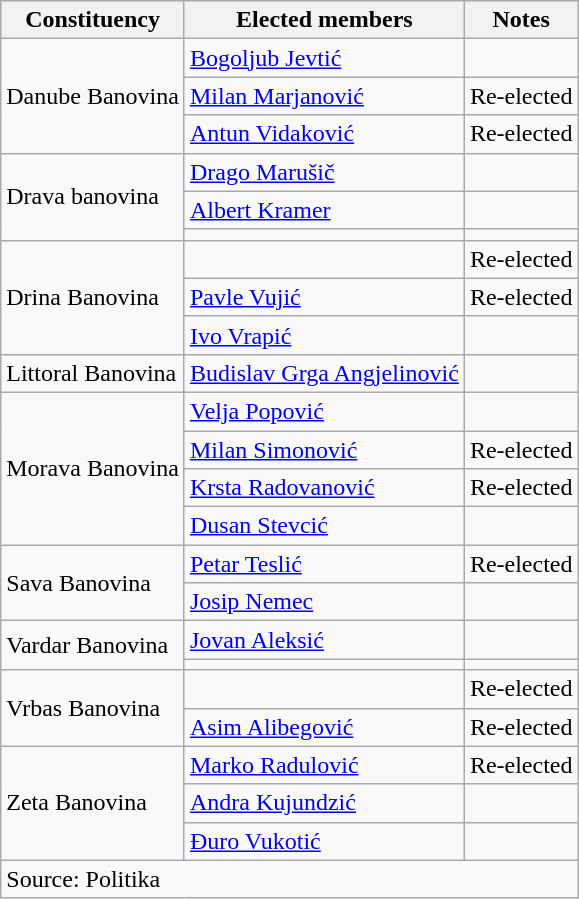<table class=wikitable>
<tr>
<th>Constituency</th>
<th>Elected members</th>
<th>Notes</th>
</tr>
<tr>
<td rowspan=3>Danube Banovina</td>
<td><a href='#'>Bogoljub Jevtić</a></td>
<td></td>
</tr>
<tr>
<td><a href='#'>Milan Marjanović</a></td>
<td>Re-elected</td>
</tr>
<tr>
<td><a href='#'>Antun Vidaković</a></td>
<td>Re-elected</td>
</tr>
<tr>
<td rowspan=3>Drava banovina</td>
<td><a href='#'>Drago Marušič</a></td>
<td></td>
</tr>
<tr>
<td><a href='#'>Albert Kramer</a></td>
<td></td>
</tr>
<tr>
<td></td>
<td></td>
</tr>
<tr>
<td rowspan=3>Drina Banovina</td>
<td></td>
<td>Re-elected</td>
</tr>
<tr>
<td><a href='#'>Pavle Vujić</a></td>
<td>Re-elected</td>
</tr>
<tr>
<td><a href='#'>Ivo Vrapić</a></td>
<td></td>
</tr>
<tr>
<td>Littoral Banovina</td>
<td><a href='#'>Budislav Grga Angjelinović</a></td>
<td></td>
</tr>
<tr>
<td rowspan=4>Morava Banovina</td>
<td><a href='#'>Velja Popović</a></td>
<td></td>
</tr>
<tr>
<td><a href='#'>Milan Simonović</a></td>
<td>Re-elected</td>
</tr>
<tr>
<td><a href='#'>Krsta Radovanović</a></td>
<td>Re-elected</td>
</tr>
<tr>
<td><a href='#'>Dusan Stevcić</a></td>
<td></td>
</tr>
<tr>
<td rowspan=2>Sava Banovina</td>
<td><a href='#'>Petar Teslić</a></td>
<td>Re-elected</td>
</tr>
<tr>
<td><a href='#'>Josip Nemec</a></td>
<td></td>
</tr>
<tr>
<td rowspan=2>Vardar Banovina</td>
<td><a href='#'>Jovan Aleksić</a></td>
<td></td>
</tr>
<tr>
<td></td>
<td></td>
</tr>
<tr>
<td rowspan=2>Vrbas Banovina</td>
<td></td>
<td>Re-elected</td>
</tr>
<tr>
<td><a href='#'>Asim Alibegović</a></td>
<td>Re-elected</td>
</tr>
<tr>
<td rowspan=3>Zeta Banovina</td>
<td><a href='#'>Marko Radulović</a></td>
<td>Re-elected</td>
</tr>
<tr>
<td><a href='#'>Andra Kujundzić</a></td>
<td></td>
</tr>
<tr>
<td><a href='#'>Đuro Vukotić</a></td>
<td></td>
</tr>
<tr>
<td colspan=3>Source: Politika</td>
</tr>
</table>
